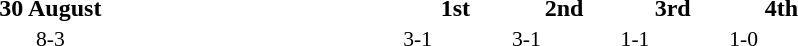<table width=60% cellspacing=1>
<tr>
<th width=20%></th>
<th width=12%>30 August</th>
<th width=20%></th>
<th width=8%>1st</th>
<th width=8%>2nd</th>
<th width=8%>3rd</th>
<th width=8%>4th</th>
</tr>
<tr style=font-size:90%>
<td align=right><strong></strong></td>
<td align=center>8-3</td>
<td></td>
<td>3-1</td>
<td>3-1</td>
<td>1-1</td>
<td>1-0</td>
</tr>
</table>
